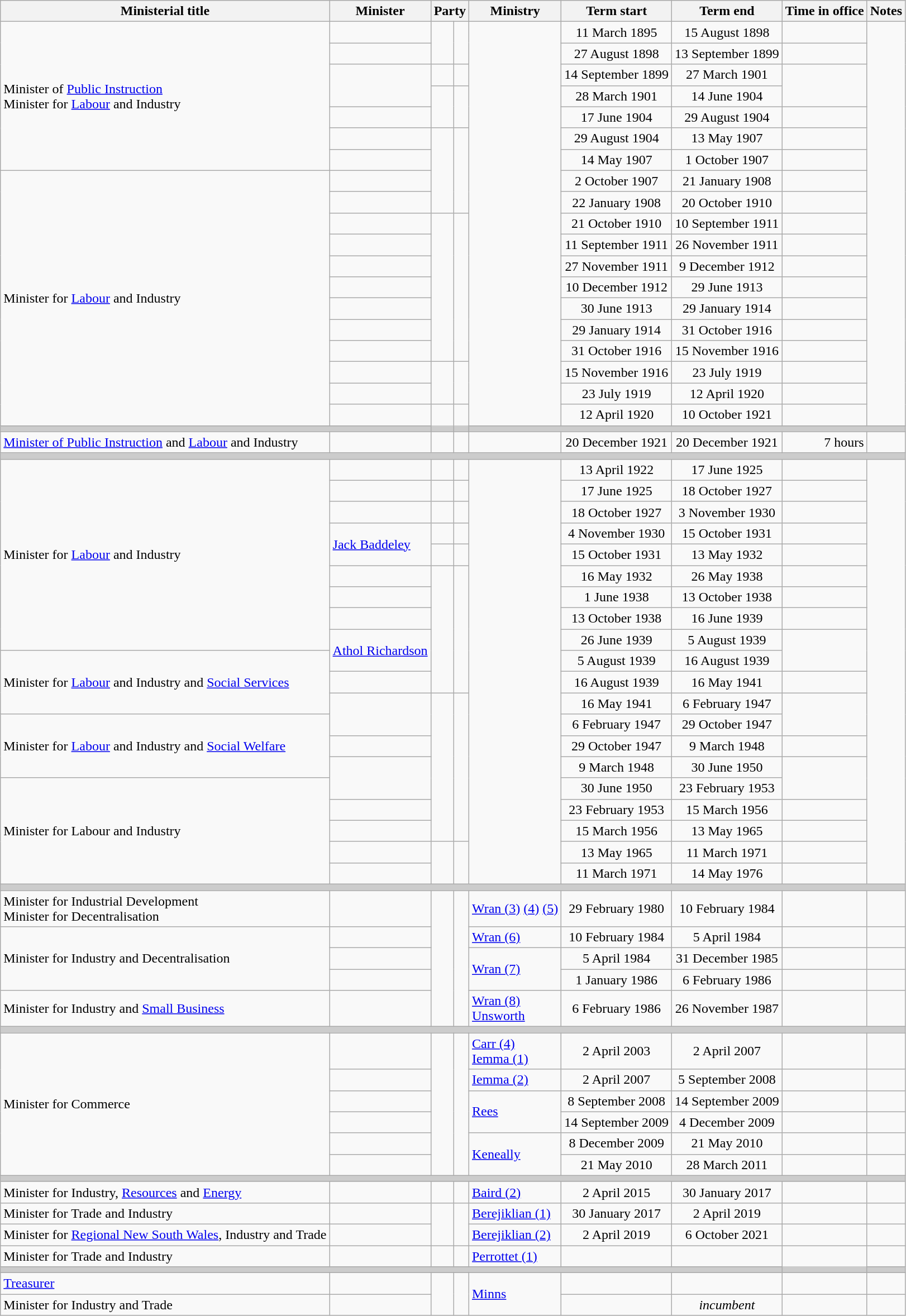<table class="wikitable sortable">
<tr>
<th>Ministerial title</th>
<th>Minister</th>
<th colspan="2">Party</th>
<th>Ministry</th>
<th>Term start</th>
<th>Term end</th>
<th>Time in office</th>
<th class="unsortable">Notes</th>
</tr>
<tr>
<td rowspan=7>Minister of <a href='#'>Public Instruction</a><br>Minister for <a href='#'>Labour</a> and Industry</td>
<td></td>
<td rowspan=2 > </td>
<td rowspan=2></td>
<td rowspan="19"></td>
<td align="center">11 March 1895</td>
<td align="center">15 August 1898</td>
<td align=right></td>
</tr>
<tr>
<td></td>
<td align="center">27 August 1898</td>
<td align="center">13 September 1899</td>
<td align=right></td>
</tr>
<tr>
<td rowspan="2"></td>
<td> </td>
<td></td>
<td align="center">14 September 1899</td>
<td align="center">27 March 1901</td>
<td rowspan="2" align=right></td>
</tr>
<tr>
<td rowspan="2" > </td>
<td rowspan="2"></td>
<td align="center">28 March 1901</td>
<td align="center">14 June 1904</td>
</tr>
<tr>
<td></td>
<td align="center">17 June 1904</td>
<td align="center">29 August 1904</td>
<td align=right></td>
</tr>
<tr>
<td></td>
<td rowspan="4" > </td>
<td rowspan="4"></td>
<td align="center">29 August 1904</td>
<td align="center">13 May 1907</td>
<td align=right></td>
</tr>
<tr>
<td></td>
<td align="center">14 May 1907</td>
<td align="center">1 October 1907</td>
<td align=right></td>
</tr>
<tr>
<td rowspan="12">Minister for <a href='#'>Labour</a> and Industry</td>
<td></td>
<td align="center">2 October 1907</td>
<td align="center">21 January 1908</td>
<td align=right></td>
</tr>
<tr>
<td></td>
<td align="center">22 January 1908</td>
<td align="center">20 October 1910</td>
<td align=right></td>
</tr>
<tr>
<td></td>
<td rowspan="7" > </td>
<td rowspan="7"></td>
<td align="center">21 October 1910</td>
<td align="center">10 September 1911</td>
<td align=right></td>
</tr>
<tr>
<td></td>
<td align="center">11 September 1911</td>
<td align="center">26 November 1911</td>
<td align=right></td>
</tr>
<tr>
<td></td>
<td align="center">27 November 1911</td>
<td align="center">9 December 1912</td>
<td align=right></td>
</tr>
<tr>
<td></td>
<td align="center">10 December 1912</td>
<td align="center">29 June 1913</td>
<td align=right></td>
</tr>
<tr>
<td></td>
<td align="center">30 June 1913</td>
<td align="center">29 January 1914</td>
<td align=right></td>
</tr>
<tr>
<td></td>
<td align="center">29 January 1914</td>
<td align="center">31 October 1916</td>
<td align=right></td>
</tr>
<tr>
<td></td>
<td align="center">31 October 1916</td>
<td align="center">15 November 1916</td>
<td align=right></td>
</tr>
<tr>
<td></td>
<td rowspan="2" > </td>
<td rowspan="2"></td>
<td align="center">15 November 1916</td>
<td align="center">23 July 1919</td>
<td align=right></td>
</tr>
<tr>
<td></td>
<td align="center">23 July 1919</td>
<td align="center">12 April 1920</td>
<td align=right></td>
</tr>
<tr>
<td></td>
<td rowspan="2" > </td>
<td rowspan="2"></td>
<td align="center">12 April 1920</td>
<td align="center">10 October 1921</td>
<td align=right></td>
</tr>
<tr class="sortbottom">
<th colspan="9" style="background: #cccccc;"></th>
</tr>
<tr>
<td><a href='#'>Minister of Public Instruction</a> and <a href='#'>Labour</a> and Industry</td>
<td></td>
<td> </td>
<td></td>
<td></td>
<td align="center">20 December 1921</td>
<td align="center">20 December 1921</td>
<td align="right"> 7 hours</td>
</tr>
<tr class="sortbottom">
<th colspan="9" style="background: #cccccc;"></th>
</tr>
<tr>
<td rowspan="9">Minister for <a href='#'>Labour</a> and Industry</td>
<td></td>
<td> </td>
<td></td>
<td rowspan="20"></td>
<td align="center">13 April 1922</td>
<td align="center">17 June 1925</td>
<td align=right></td>
</tr>
<tr>
<td></td>
<td> </td>
<td></td>
<td align="center">17 June 1925</td>
<td align="center">18 October 1927</td>
<td align=right></td>
</tr>
<tr>
<td></td>
<td> </td>
<td></td>
<td align="center">18 October 1927</td>
<td align="center">3 November 1930</td>
<td align=right></td>
</tr>
<tr>
<td rowspan="2"><a href='#'>Jack Baddeley</a></td>
<td> </td>
<td></td>
<td align="center">4 November 1930</td>
<td align="center">15 October 1931</td>
<td align=right></td>
</tr>
<tr>
<td> </td>
<td></td>
<td align="center">15 October 1931</td>
<td align="center">13 May 1932</td>
<td align=right></td>
</tr>
<tr>
<td></td>
<td rowspan="6" > </td>
<td rowspan="6"></td>
<td align="center">16 May 1932</td>
<td align="center">26 May 1938</td>
<td align=right></td>
</tr>
<tr>
<td></td>
<td align="center">1 June 1938</td>
<td align="center">13 October 1938</td>
<td align=right></td>
</tr>
<tr>
<td></td>
<td align="center">13 October 1938</td>
<td align="center">16 June 1939</td>
<td align=right></td>
</tr>
<tr>
<td rowspan="2"><a href='#'>Athol Richardson</a></td>
<td align="center">26 June 1939</td>
<td align="center">5 August 1939</td>
<td rowspan=2 align=right></td>
</tr>
<tr>
<td rowspan="3">Minister for <a href='#'>Labour</a> and Industry and <a href='#'>Social Services</a></td>
<td align="center">5 August 1939</td>
<td align="center">16 August 1939</td>
</tr>
<tr>
<td></td>
<td align="center">16 August 1939</td>
<td align="center">16 May 1941</td>
<td align=right></td>
</tr>
<tr>
<td rowspan="2"></td>
<td rowspan="7" > </td>
<td rowspan="7"></td>
<td align="center">16 May 1941</td>
<td align="center">6 February 1947</td>
<td rowspan=2 align=right></td>
</tr>
<tr>
<td rowspan="3">Minister for <a href='#'>Labour</a> and Industry and <a href='#'>Social Welfare</a></td>
<td align="center">6 February 1947</td>
<td align="center">29 October 1947</td>
</tr>
<tr>
<td></td>
<td align="center">29 October 1947</td>
<td align="center">9 March 1948</td>
<td align=right></td>
</tr>
<tr>
<td rowspan="2"></td>
<td align="center">9 March 1948</td>
<td align="center">30 June 1950</td>
<td rowspan=2 align=right></td>
</tr>
<tr>
<td rowspan="5">Minister for Labour and Industry</td>
<td align="center">30 June 1950</td>
<td align="center">23 February 1953</td>
</tr>
<tr>
<td></td>
<td align="center">23 February 1953</td>
<td align="center">15 March 1956</td>
<td align=right></td>
</tr>
<tr>
<td></td>
<td align="center">15 March 1956</td>
<td align="center">13 May 1965</td>
<td align=right><strong></strong></td>
</tr>
<tr>
<td></td>
<td rowspan="2" > </td>
<td rowspan="2"></td>
<td align="center">13 May 1965</td>
<td align="center">11 March 1971</td>
<td align=right></td>
</tr>
<tr>
<td></td>
<td align="center">11 March 1971</td>
<td align="center">14 May 1976</td>
<td align=right></td>
</tr>
<tr class="sortbottom">
<th colspan="9" style="background: #cccccc;"></th>
</tr>
<tr>
<td>Minister for Industrial Development<br>Minister for Decentralisation</td>
<td></td>
<td rowspan="5" > </td>
<td rowspan="5"></td>
<td><a href='#'>Wran (3)</a> <a href='#'>(4)</a> <a href='#'>(5)</a></td>
<td align=center>29 February 1980</td>
<td align=center>10 February 1984</td>
<td align=right></td>
<td></td>
</tr>
<tr>
<td rowspan="3">Minister for Industry and Decentralisation</td>
<td></td>
<td><a href='#'>Wran (6)</a></td>
<td align=center>10 February 1984</td>
<td align=center>5 April 1984</td>
<td align=right></td>
<td></td>
</tr>
<tr>
<td></td>
<td rowspan="2"><a href='#'>Wran (7)</a></td>
<td align=center>5 April 1984</td>
<td align=center>31 December 1985</td>
<td align=right></td>
<td></td>
</tr>
<tr>
<td></td>
<td align=center>1 January 1986</td>
<td align=center>6 February 1986</td>
<td align=right></td>
<td></td>
</tr>
<tr>
<td>Minister for Industry and <a href='#'>Small Business</a></td>
<td></td>
<td><a href='#'>Wran (8)</a><br><a href='#'>Unsworth</a></td>
<td align=center>6 February 1986</td>
<td align=center>26 November 1987</td>
<td align=right></td>
<td></td>
</tr>
<tr class="sortbottom">
<th colspan="9" style="background: #cccccc;"></th>
</tr>
<tr>
<td rowspan=6>Minister for Commerce</td>
<td></td>
<td rowspan=6 > </td>
<td rowspan=6></td>
<td><a href='#'>Carr (4)</a><br><a href='#'>Iemma (1)</a></td>
<td align=center>2 April 2003</td>
<td align=center>2 April 2007</td>
<td align=right><strong></strong></td>
<td></td>
</tr>
<tr>
<td></td>
<td><a href='#'>Iemma (2)</a></td>
<td align=center>2 April 2007</td>
<td align=center>5 September 2008</td>
<td align=right></td>
<td></td>
</tr>
<tr>
<td></td>
<td rowspan=2><a href='#'>Rees</a></td>
<td align=center>8 September 2008</td>
<td align=center>14 September 2009</td>
<td align=right></td>
<td></td>
</tr>
<tr>
<td></td>
<td align=center>14 September 2009</td>
<td align=center>4 December 2009</td>
<td align=right></td>
<td></td>
</tr>
<tr>
<td></td>
<td rowspan=2><a href='#'>Keneally</a></td>
<td align=center>8 December 2009</td>
<td align=center>21 May 2010</td>
<td align=right></td>
<td></td>
</tr>
<tr>
<td></td>
<td align=center>21 May 2010</td>
<td align=center>28 March 2011</td>
<td align=right></td>
<td></td>
</tr>
<tr class="sortbottom">
<th colspan="9" style="background: #cccccc;"></th>
</tr>
<tr>
<td>Minister for Industry, <a href='#'>Resources</a> and <a href='#'>Energy</a></td>
<td></td>
<td> </td>
<td></td>
<td><a href='#'>Baird (2)</a></td>
<td align=center>2 April 2015</td>
<td align=center>30 January 2017</td>
<td align=right></td>
<td></td>
</tr>
<tr>
<td>Minister for Trade and Industry</td>
<td></td>
<td rowspan=2 > </td>
<td rowspan=2></td>
<td><a href='#'>Berejiklian (1)</a></td>
<td align=center>30 January 2017</td>
<td align=center>2 April 2019</td>
<td align=right></td>
<td></td>
</tr>
<tr>
<td>Minister for <a href='#'>Regional New South Wales</a>, Industry and Trade</td>
<td></td>
<td><a href='#'>Berejiklian (2)</a></td>
<td align=center>2 April 2019</td>
<td align=center>6 October 2021</td>
<td align=right></td>
<td></td>
</tr>
<tr>
<td>Minister for Trade and Industry</td>
<td></td>
<td> </td>
<td></td>
<td><a href='#'>Perrottet (1)</a></td>
<td align=center></td>
<td align=center></td>
<td rowspan=2 align=right></td>
<td></td>
</tr>
<tr class="sortbottom">
<th colspan="9" style="background: #cccccc;"></th>
</tr>
<tr>
<td><a href='#'>Treasurer</a></td>
<td></td>
<td rowspan=2 > </td>
<td rowspan=2></td>
<td rowspan=2><a href='#'>Minns</a></td>
<td align=center></td>
<td align=center></td>
<td align=right></td>
</tr>
<tr>
<td>Minister for Industry and Trade</td>
<td></td>
<td align=center></td>
<td align=center><em>incumbent</em></td>
<td align=right></td>
<td></td>
</tr>
</table>
